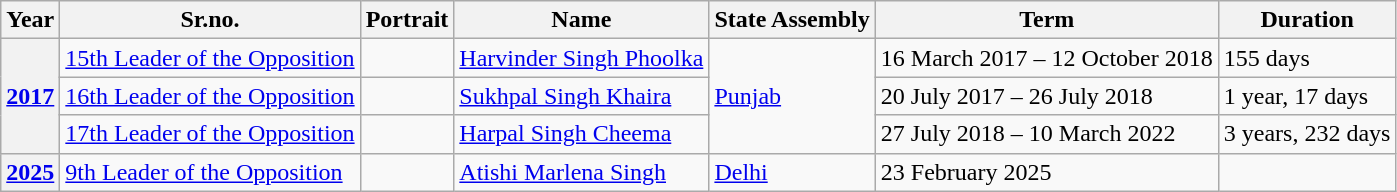<table class="wikitable sortable">
<tr>
<th>Year</th>
<th>Sr.no.</th>
<th>Portrait</th>
<th>Name</th>
<th>State Assembly</th>
<th>Term</th>
<th>Duration</th>
</tr>
<tr>
<th rowspan="3"><a href='#'>2017</a></th>
<td><a href='#'>15th Leader of the Opposition</a></td>
<td></td>
<td><a href='#'>Harvinder Singh Phoolka</a></td>
<td rowspan="3"><a href='#'>Punjab</a></td>
<td>16 March 2017 – 12 October 2018</td>
<td>155 days</td>
</tr>
<tr>
<td><a href='#'>16th Leader of the Opposition</a></td>
<td></td>
<td><a href='#'>Sukhpal Singh Khaira</a></td>
<td>20 July 2017 – 26 July 2018</td>
<td>1 year, 17 days</td>
</tr>
<tr>
<td><a href='#'>17th Leader of the Opposition</a></td>
<td></td>
<td><a href='#'>Harpal Singh Cheema</a></td>
<td>27 July 2018 – 10 March 2022</td>
<td>3 years, 232 days</td>
</tr>
<tr>
<th><a href='#'>2025</a></th>
<td><a href='#'>9th Leader of the Opposition</a></td>
<td></td>
<td><a href='#'>Atishi Marlena Singh</a></td>
<td><a href='#'>Delhi</a></td>
<td>23 February 2025</td>
<td></td>
</tr>
</table>
